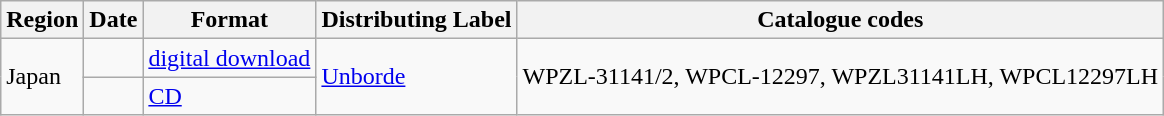<table class="wikitable">
<tr>
<th>Region</th>
<th>Date</th>
<th>Format</th>
<th>Distributing Label</th>
<th>Catalogue codes</th>
</tr>
<tr>
<td rowspan=2>Japan</td>
<td></td>
<td><a href='#'>digital download</a></td>
<td rowspan=2><a href='#'>Unborde</a></td>
<td rowspan=2>WPZL-31141/2, WPCL-12297, WPZL31141LH, WPCL12297LH</td>
</tr>
<tr>
<td></td>
<td><a href='#'>CD</a></td>
</tr>
</table>
